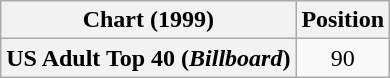<table class="wikitable plainrowheaders" style="text-align:center">
<tr>
<th>Chart (1999)</th>
<th>Position</th>
</tr>
<tr>
<th scope="row">US Adult Top 40 (<em>Billboard</em>)</th>
<td>90</td>
</tr>
</table>
